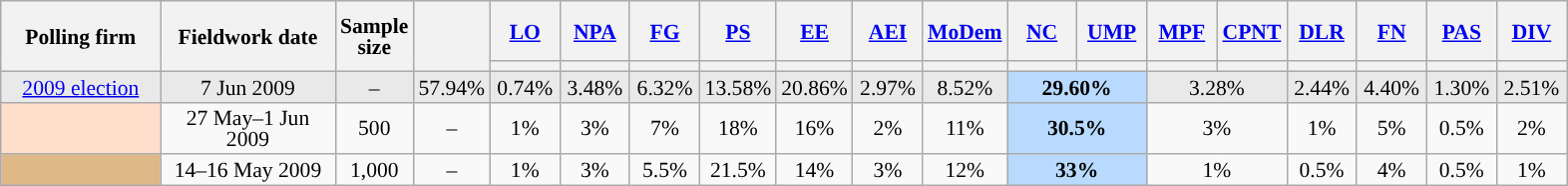<table class="wikitable sortable" style="text-align:center;font-size:90%;line-height:14px;">
<tr style="height:40px;">
<th style="width:100px;" rowspan="2">Polling firm</th>
<th style="width:110px;" rowspan="2">Fieldwork date</th>
<th style="width:35px;" rowspan="2">Sample<br>size</th>
<th style="width:30px;" rowspan="2"></th>
<th class="unsortable" style="width:40px;"><a href='#'>LO</a></th>
<th class="unsortable" style="width:40px;"><a href='#'>NPA</a></th>
<th class="unsortable" style="width:40px;"><a href='#'>FG</a></th>
<th class="unsortable" style="width:40px;"><a href='#'>PS</a></th>
<th class="unsortable" style="width:40px;"><a href='#'>EE</a></th>
<th class="unsortable" style="width:40px;"><a href='#'>AEI</a></th>
<th class="unsortable" style="width:40px;"><a href='#'>MoDem</a></th>
<th class="unsortable" style="width:40px;"><a href='#'>NC</a></th>
<th class="unsortable" style="width:40px;"><a href='#'>UMP</a></th>
<th class="unsortable" style="width:40px;"><a href='#'>MPF</a></th>
<th class="unsortable" style="width:40px;"><a href='#'>CPNT</a></th>
<th class="unsortable" style="width:40px;"><a href='#'>DLR</a></th>
<th class="unsortable" style="width:40px;"><a href='#'>FN</a></th>
<th class="unsortable" style="width:40px;"><a href='#'>PAS</a></th>
<th class="unsortable" style="width:40px;"><a href='#'>DIV</a></th>
</tr>
<tr>
<th style="background:"></th>
<th style="background:"></th>
<th style="background:"></th>
<th style="background:"></th>
<th style="background:"></th>
<th style="background:"></th>
<th style="background:"></th>
<th style="background:"></th>
<th style="background:"></th>
<th style="background:"></th>
<th style="background:"></th>
<th style="background:"></th>
<th style="background:"></th>
<th style="background:"></th>
<th style="background:"></th>
</tr>
<tr style="background:#E9E9E9;">
<td><a href='#'>2009 election</a></td>
<td data-sort-value="2009-06-07">7 Jun 2009</td>
<td>–</td>
<td>57.94%</td>
<td>0.74%</td>
<td>3.48%</td>
<td>6.32%</td>
<td>13.58%</td>
<td>20.86%</td>
<td>2.97%</td>
<td>8.52%</td>
<td style="background:#B9DAFF;" colspan="2"><strong>29.60%</strong></td>
<td colspan="2">3.28%</td>
<td>2.44%</td>
<td>4.40%</td>
<td>1.30%</td>
<td>2.51%</td>
</tr>
<tr>
<td style="background:#FFDFCC;"></td>
<td data-sort-value="2009-06-01">27 May–1 Jun 2009</td>
<td>500</td>
<td>–</td>
<td>1%</td>
<td>3%</td>
<td>7%</td>
<td>18%</td>
<td>16%</td>
<td>2%</td>
<td>11%</td>
<td style="background:#B9DAFF;" colspan="2"><strong>30.5%</strong></td>
<td colspan="2">3%</td>
<td>1%</td>
<td>5%</td>
<td>0.5%</td>
<td>2%</td>
</tr>
<tr>
<td style="background:burlywood;"></td>
<td data-sort-value="2009-05-16">14–16 May 2009</td>
<td>1,000</td>
<td>–</td>
<td>1%</td>
<td>3%</td>
<td>5.5%</td>
<td>21.5%</td>
<td>14%</td>
<td>3%</td>
<td>12%</td>
<td style="background:#B9DAFF;" colspan="2"><strong>33%</strong></td>
<td colspan="2">1%</td>
<td>0.5%</td>
<td>4%</td>
<td>0.5%</td>
<td>1%</td>
</tr>
</table>
